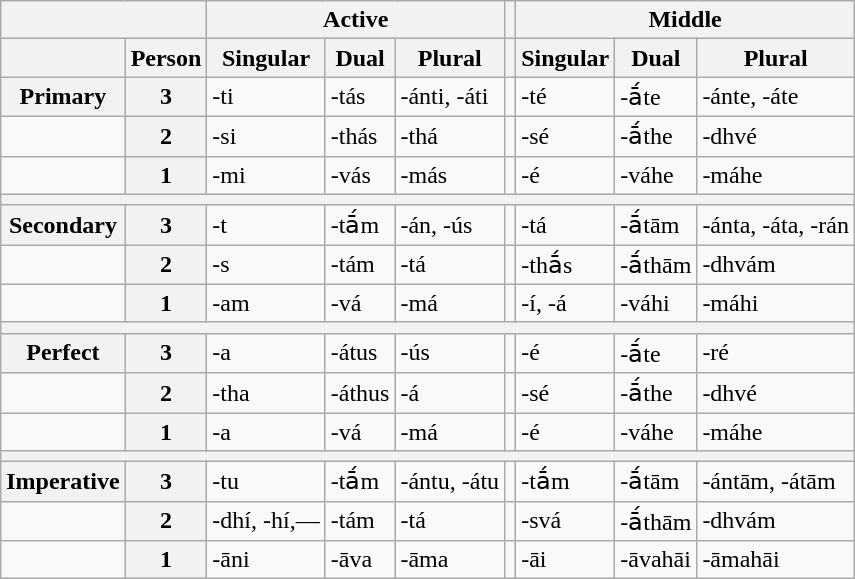<table class="wikitable">
<tr>
<th colspan="2"></th>
<th colspan="3">Active</th>
<th></th>
<th colspan="3">Middle</th>
</tr>
<tr>
<th></th>
<th>Person</th>
<th>Singular</th>
<th>Dual</th>
<th>Plural</th>
<th></th>
<th>Singular</th>
<th>Dual</th>
<th>Plural</th>
</tr>
<tr>
<th>Primary</th>
<th>3</th>
<td>-ti</td>
<td>-tás</td>
<td>-ánti, -áti</td>
<td></td>
<td>-té</td>
<td>-ā́te</td>
<td>-ánte, -áte</td>
</tr>
<tr>
<td></td>
<th>2</th>
<td>-si</td>
<td>-thás</td>
<td>-thá</td>
<td></td>
<td>-sé</td>
<td>-ā́the</td>
<td>-dhvé</td>
</tr>
<tr>
<td></td>
<th>1</th>
<td>-mi</td>
<td>-vás</td>
<td>-más</td>
<td></td>
<td>-é</td>
<td>-váhe</td>
<td>-máhe</td>
</tr>
<tr>
<th colspan="9"></th>
</tr>
<tr>
<th>Secondary</th>
<th>3</th>
<td>-t</td>
<td>-tā́m</td>
<td>-án, -ús</td>
<td></td>
<td>-tá</td>
<td>-ā́tām</td>
<td>-ánta, -áta, -rán</td>
</tr>
<tr>
<td></td>
<th>2</th>
<td>-s</td>
<td>-tám</td>
<td>-tá</td>
<td></td>
<td>-thā́s</td>
<td>-ā́thām</td>
<td>-dhvám</td>
</tr>
<tr>
<td></td>
<th>1</th>
<td>-am</td>
<td>-vá</td>
<td>-má</td>
<td></td>
<td>-í, -á</td>
<td>-váhi</td>
<td>-máhi</td>
</tr>
<tr>
<th colspan="9"></th>
</tr>
<tr>
<th>Perfect</th>
<th>3</th>
<td>-a</td>
<td>-átus</td>
<td>-ús</td>
<td></td>
<td>-é</td>
<td>-ā́te</td>
<td>-ré</td>
</tr>
<tr>
<td></td>
<th>2</th>
<td>-tha</td>
<td>-áthus</td>
<td>-á</td>
<td></td>
<td>-sé</td>
<td>-ā́the</td>
<td>-dhvé</td>
</tr>
<tr>
<td></td>
<th>1</th>
<td>-a</td>
<td>-vá</td>
<td>-má</td>
<td></td>
<td>-é</td>
<td>-váhe</td>
<td>-máhe</td>
</tr>
<tr>
<th colspan="9"></th>
</tr>
<tr>
<th>Imperative</th>
<th>3</th>
<td>-tu</td>
<td>-tā́m</td>
<td>-ántu, -átu</td>
<td></td>
<td>-tā́m</td>
<td>-ā́tām</td>
<td>-ántām, -átām</td>
</tr>
<tr>
<td></td>
<th>2</th>
<td>-dhí, -hí,—</td>
<td>-tám</td>
<td>-tá</td>
<td></td>
<td>-svá</td>
<td>-ā́thām</td>
<td>-dhvám</td>
</tr>
<tr>
<td></td>
<th>1</th>
<td>-āni</td>
<td>-āva</td>
<td>-āma</td>
<td></td>
<td>-āi</td>
<td>-āvahāi</td>
<td>-āmahāi</td>
</tr>
</table>
